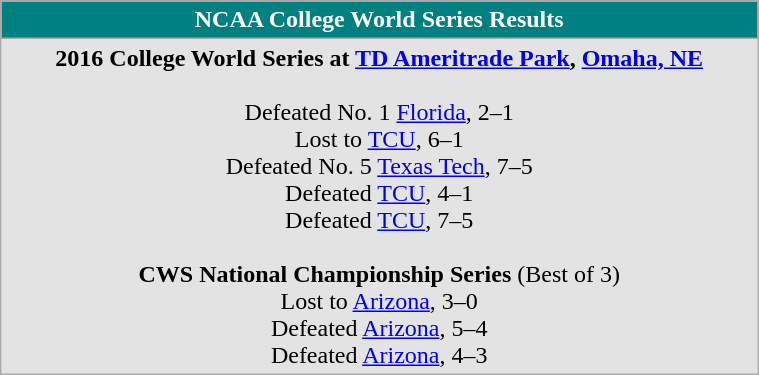<table Class="wikitable" width="40%">
<tr>
<th style="background:#008080; color:#FFFFFF;">NCAA College World Series Results</th>
</tr>
<tr style="background: #e3e3e3;">
<td align="center"><strong>2016 College World Series at <a href='#'>TD Ameritrade Park</a>, <a href='#'>Omaha, NE</a></strong><br><br>Defeated No. 1 <a href='#'>Florida</a>, 2–1<br>
Lost to <a href='#'>TCU</a>, 6–1<br>
Defeated No. 5 <a href='#'>Texas Tech</a>, 7–5<br>
Defeated <a href='#'>TCU</a>, 4–1<br>
Defeated <a href='#'>TCU</a>, 7–5<br>
<br>
<strong>CWS National Championship Series</strong> (Best of 3)<br>
Lost to <a href='#'>Arizona</a>, 3–0<br>
Defeated <a href='#'>Arizona</a>, 5–4<br>
Defeated <a href='#'>Arizona</a>, 4–3<br></td>
</tr>
</table>
